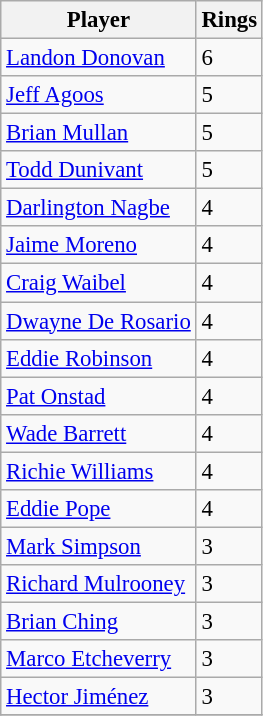<table class="wikitable sortable collapsible" style="font-size: 95%">
<tr>
<th>Player</th>
<th>Rings</th>
</tr>
<tr>
<td> <a href='#'>Landon Donovan</a></td>
<td>6</td>
</tr>
<tr>
<td> <a href='#'>Jeff Agoos</a></td>
<td>5</td>
</tr>
<tr>
<td> <a href='#'>Brian Mullan</a></td>
<td>5</td>
</tr>
<tr>
<td> <a href='#'>Todd Dunivant</a></td>
<td>5</td>
</tr>
<tr>
<td> <a href='#'>Darlington Nagbe</a></td>
<td>4</td>
</tr>
<tr>
<td> <a href='#'>Jaime Moreno</a></td>
<td>4</td>
</tr>
<tr>
<td> <a href='#'>Craig Waibel</a></td>
<td>4</td>
</tr>
<tr>
<td> <a href='#'>Dwayne De Rosario</a></td>
<td>4</td>
</tr>
<tr>
<td> <a href='#'>Eddie Robinson</a></td>
<td>4</td>
</tr>
<tr>
<td> <a href='#'>Pat Onstad</a></td>
<td>4</td>
</tr>
<tr>
<td> <a href='#'>Wade Barrett</a></td>
<td>4</td>
</tr>
<tr>
<td> <a href='#'>Richie Williams</a></td>
<td>4</td>
</tr>
<tr>
<td> <a href='#'>Eddie Pope</a></td>
<td>4</td>
</tr>
<tr>
<td> <a href='#'>Mark Simpson</a></td>
<td>3</td>
</tr>
<tr>
<td> <a href='#'>Richard Mulrooney</a></td>
<td>3</td>
</tr>
<tr>
<td> <a href='#'>Brian Ching</a></td>
<td>3</td>
</tr>
<tr>
<td> <a href='#'>Marco Etcheverry</a></td>
<td>3</td>
</tr>
<tr>
<td> <a href='#'>Hector Jiménez</a></td>
<td>3</td>
</tr>
<tr>
</tr>
</table>
